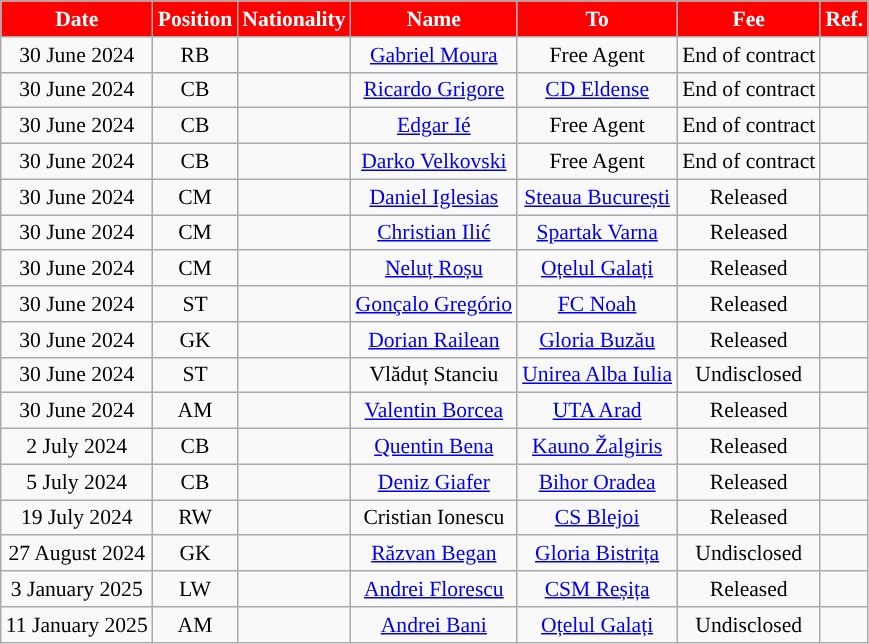<table class="wikitable"  style="text-align:center; font-size:90%; ">
<tr>
<th style="background:red;color:white;">Date</th>
<th style="background:red;color:white;">Position</th>
<th style="background:red;color:white;">Nationality</th>
<th style="background:red;color:white;">Name</th>
<th style="background:red;color:white;">To</th>
<th style="background:red;color:white;">Fee</th>
<th style="background:red;color:white;">Ref.</th>
</tr>
<tr>
<td>30 June 2024</td>
<td>RB</td>
<td></td>
<td><a href='#'>Gabriel Moura</a></td>
<td>Free Agent</td>
<td>End of contract</td>
<td></td>
</tr>
<tr>
<td>30 June 2024</td>
<td>CB</td>
<td></td>
<td><a href='#'>Ricardo Grigore</a></td>
<td> <a href='#'>CD Eldense</a></td>
<td>End of contract</td>
<td></td>
</tr>
<tr>
<td>30 June 2024</td>
<td>CB</td>
<td></td>
<td><a href='#'>Edgar Ié</a></td>
<td>Free Agent</td>
<td>End of contract</td>
<td></td>
</tr>
<tr>
<td>30 June 2024</td>
<td>CB</td>
<td></td>
<td><a href='#'>Darko Velkovski</a></td>
<td>Free Agent</td>
<td>End of contract</td>
<td></td>
</tr>
<tr>
<td>30 June 2024</td>
<td>CM</td>
<td></td>
<td><a href='#'>Daniel Iglesias</a></td>
<td><a href='#'>Steaua București</a></td>
<td>Released</td>
<td></td>
</tr>
<tr>
<td>30 June 2024</td>
<td>CM</td>
<td></td>
<td><a href='#'>Christian Ilić</a></td>
<td> <a href='#'>Spartak Varna</a></td>
<td>Released</td>
<td></td>
</tr>
<tr>
<td>30 June 2024</td>
<td>CM</td>
<td></td>
<td><a href='#'>Neluț Roșu</a></td>
<td><a href='#'>Oțelul Galați</a></td>
<td>Released</td>
<td></td>
</tr>
<tr>
<td>30 June 2024</td>
<td>ST</td>
<td></td>
<td><a href='#'>Gonçalo Gregório</a></td>
<td> <a href='#'>FC Noah</a></td>
<td>Released</td>
<td></td>
</tr>
<tr>
<td>30 June 2024</td>
<td>GK</td>
<td></td>
<td><a href='#'>Dorian Railean</a></td>
<td><a href='#'>Gloria Buzău</a></td>
<td>Released</td>
<td></td>
</tr>
<tr>
<td>30 June 2024</td>
<td>ST</td>
<td></td>
<td>Vlăduț Stanciu</td>
<td><a href='#'>Unirea Alba Iulia</a></td>
<td>Undisclosed</td>
<td></td>
</tr>
<tr>
<td>30 June 2024</td>
<td>AM</td>
<td></td>
<td><a href='#'>Valentin Borcea</a></td>
<td><a href='#'>UTA Arad</a></td>
<td>Released</td>
<td></td>
</tr>
<tr>
<td>2 July 2024</td>
<td>CB</td>
<td></td>
<td><a href='#'>Quentin Bena</a></td>
<td> <a href='#'>Kauno Žalgiris</a></td>
<td>Released</td>
<td></td>
</tr>
<tr>
<td>5 July 2024</td>
<td>CB</td>
<td></td>
<td><a href='#'>Deniz Giafer</a></td>
<td><a href='#'>Bihor Oradea</a></td>
<td>Released</td>
<td></td>
</tr>
<tr>
<td>19 July 2024</td>
<td>RW</td>
<td></td>
<td>Cristian Ionescu</td>
<td><a href='#'>CS Blejoi</a></td>
<td>Released</td>
<td></td>
</tr>
<tr>
<td>27 August 2024</td>
<td>GK</td>
<td></td>
<td><a href='#'>Răzvan Began</a></td>
<td><a href='#'>Gloria Bistrița</a></td>
<td>Undisclosed</td>
<td></td>
</tr>
<tr>
<td>3 January 2025</td>
<td>LW</td>
<td></td>
<td><a href='#'>Andrei Florescu</a></td>
<td><a href='#'>CSM Reșița</a></td>
<td>Released</td>
<td></td>
</tr>
<tr>
<td>11 January 2025</td>
<td>AM</td>
<td></td>
<td><a href='#'>Andrei Bani</a></td>
<td><a href='#'>Oțelul Galați</a></td>
<td>Undisclosed</td>
<td></td>
</tr>
</table>
